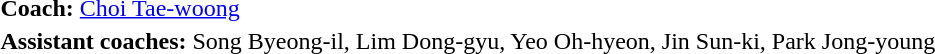<table>
<tr>
<td><strong>Coach:</strong>  <a href='#'>Choi Tae-woong</a></td>
</tr>
<tr>
<td><strong>Assistant coaches:</strong> Song Byeong-il, Lim Dong-gyu, Yeo Oh-hyeon, Jin Sun-ki, Park Jong-young</td>
</tr>
</table>
